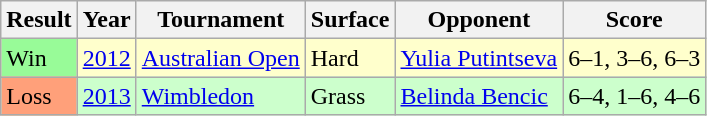<table class="sortable wikitable">
<tr>
<th>Result</th>
<th>Year</th>
<th>Tournament</th>
<th>Surface</th>
<th>Opponent</th>
<th class="unsortable">Score</th>
</tr>
<tr style="background:#ffc;">
<td style="background:#98fb98;">Win</td>
<td><a href='#'>2012</a></td>
<td><a href='#'>Australian Open</a></td>
<td>Hard</td>
<td> <a href='#'>Yulia Putintseva</a></td>
<td>6–1, 3–6, 6–3</td>
</tr>
<tr style="background:#ccffcc;">
<td style="background:#ffa07a;">Loss</td>
<td><a href='#'>2013</a></td>
<td><a href='#'>Wimbledon</a></td>
<td>Grass</td>
<td> <a href='#'>Belinda Bencic</a></td>
<td>6–4, 1–6, 4–6</td>
</tr>
</table>
